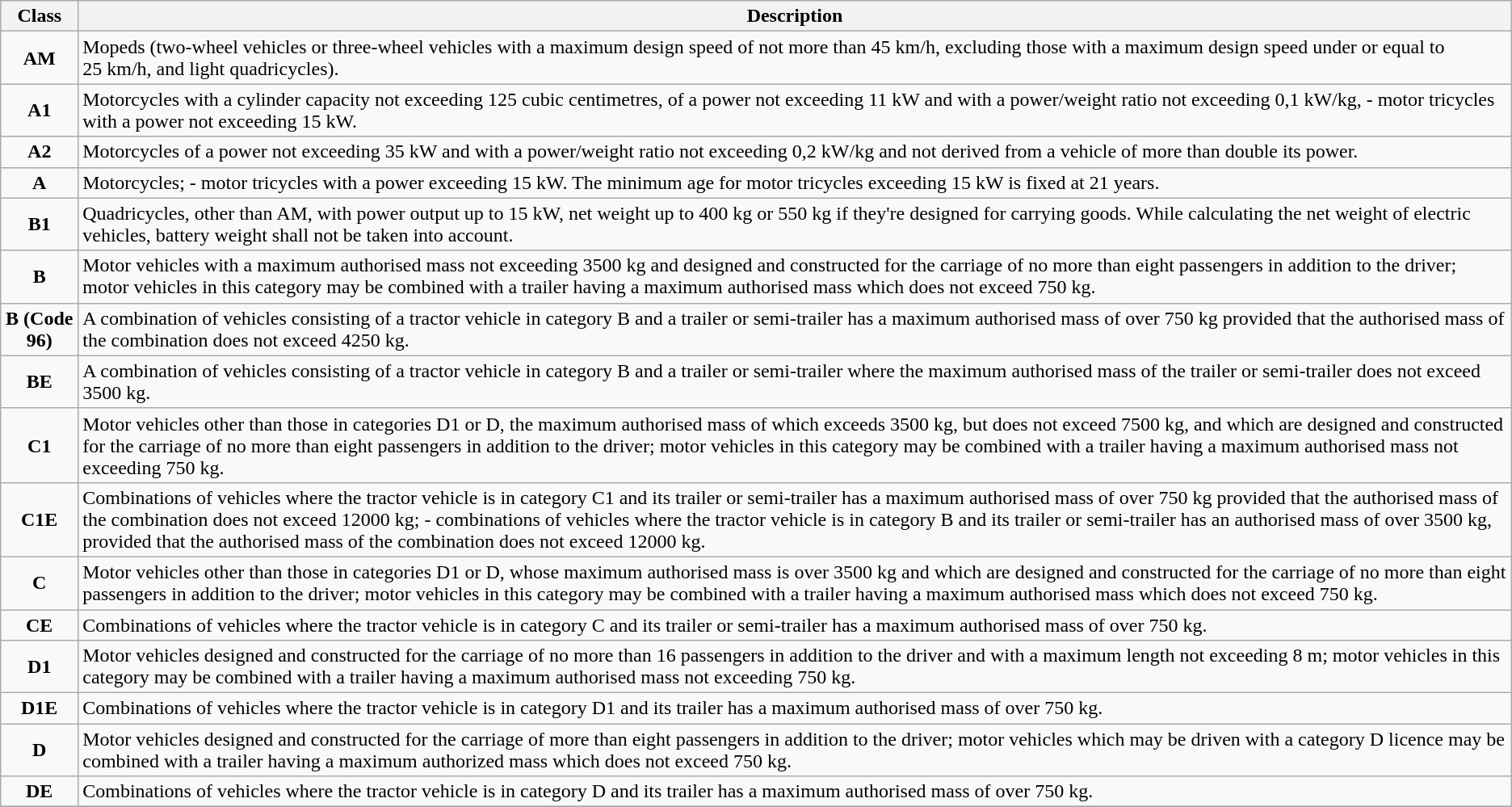<table class="wikitable sortable">
<tr>
<th>Class</th>
<th>Description</th>
</tr>
<tr>
<td align="center"><strong>AM</strong><br></td>
<td>Mopeds (two-wheel vehicles or three-wheel vehicles with a maximum design speed of not more than 45 km/h, excluding those with a maximum design speed under or equal to 25 km/h, and light quadricycles).</td>
</tr>
<tr>
<td align="center"><strong>A1</strong><br></td>
<td>Motorcycles with a cylinder capacity not exceeding 125 cubic centimetres, of a power not exceeding 11 kW and with a power/weight ratio not exceeding 0,1 kW/kg, - motor tricycles with a power not exceeding 15 kW.</td>
</tr>
<tr>
<td align="center"><strong>A2</strong><br></td>
<td>Motorcycles of a power not exceeding 35 kW and with a power/weight ratio not exceeding 0,2 kW/kg and not derived from a vehicle of more than double its power.</td>
</tr>
<tr>
<td align="center"><strong>A</strong><br></td>
<td>Motorcycles; - motor tricycles with a power exceeding 15 kW.  The minimum age for motor tricycles exceeding 15 kW is fixed at 21 years.</td>
</tr>
<tr>
<td align="center"><strong>B1</strong><br></td>
<td>Quadricycles, other than AM, with power output up to 15 kW, net weight up to 400 kg or 550 kg if they're designed for carrying goods.  While calculating the net weight of electric vehicles, battery weight shall not be taken into account.</td>
</tr>
<tr>
<td align="center"><strong>B</strong><br></td>
<td>Motor vehicles with a maximum authorised mass not exceeding 3500 kg and designed and constructed for the carriage of no more than eight passengers in addition to the driver; motor vehicles in this category may be combined with a trailer having a maximum authorised mass which does not exceed 750 kg.</td>
</tr>
<tr>
<td align="center"><strong>B (Code 96)</strong><br></td>
<td>A combination of vehicles consisting of a tractor vehicle in category B and a trailer or semi-trailer has a maximum authorised mass of over 750 kg provided that the authorised mass of the combination does not exceed 4250 kg.</td>
</tr>
<tr>
<td align="center"><strong>BE</strong><br></td>
<td>A combination of vehicles consisting of a tractor vehicle in category B and a trailer or semi-trailer where the maximum authorised mass of the trailer or semi-trailer does not exceed 3500 kg.</td>
</tr>
<tr>
<td align="center"><strong>C1</strong><br></td>
<td>Motor vehicles other than those in categories D1 or D, the maximum authorised mass of which exceeds 3500 kg, but does not exceed 7500 kg, and which are designed and constructed for the carriage of no more than eight passengers in addition to the driver; motor vehicles in this category may be combined with a trailer having a maximum authorised mass not exceeding 750 kg.</td>
</tr>
<tr>
<td align="center"><strong>C1E</strong><br></td>
<td>Combinations of vehicles where the tractor vehicle is in category C1 and its trailer or semi-trailer has a maximum authorised mass of over 750 kg provided that the authorised mass of the combination does not exceed 12000 kg; - combinations of vehicles where the tractor vehicle is in category B and its trailer or semi-trailer has an authorised mass of over 3500 kg, provided that the authorised mass of the combination does not exceed 12000 kg.</td>
</tr>
<tr>
<td align="center"><strong>C</strong><br></td>
<td>Motor vehicles other than those in categories D1 or D, whose maximum authorised mass is over 3500 kg and which are designed and constructed for the carriage of no more than eight passengers in addition to the driver; motor vehicles in this category may be combined with a trailer having a maximum authorised mass which does not exceed 750 kg.</td>
</tr>
<tr>
<td align="center"><strong>CE</strong><br></td>
<td>Combinations of vehicles where the tractor vehicle is in category C and its trailer or semi-trailer has a maximum authorised mass of over 750 kg.</td>
</tr>
<tr>
<td align="center"><strong>D1</strong><br></td>
<td>Motor vehicles designed and constructed for the carriage of no more than 16 passengers in addition to the driver and with a maximum length not exceeding 8 m; motor vehicles in this category may be combined with a trailer having a maximum authorised mass not exceeding 750 kg.</td>
</tr>
<tr>
<td align="center"><strong>D1E</strong><br></td>
<td>Combinations of vehicles where the tractor vehicle is in category D1 and its trailer has a maximum authorised mass of over 750 kg.</td>
</tr>
<tr>
<td align="center"><strong>D</strong><br></td>
<td>Motor vehicles designed and constructed for the carriage of more than eight passengers in addition to the driver; motor vehicles which may be driven with a category D licence may be combined with a trailer having a maximum authorized mass which does not exceed 750 kg.</td>
</tr>
<tr>
<td align="center"><strong>DE</strong><br></td>
<td>Combinations of vehicles where the tractor vehicle is in category D and its trailer has a maximum authorised mass of over 750 kg.</td>
</tr>
<tr>
</tr>
</table>
